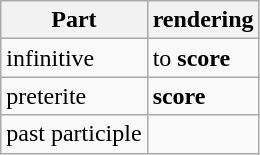<table class="wikitable">
<tr>
<th>Part</th>
<th>rendering</th>
</tr>
<tr>
<td>infinitive</td>
<td>to <strong>score</strong></td>
</tr>
<tr>
<td>preterite</td>
<td><strong>score</strong></td>
</tr>
<tr>
<td>past participle</td>
<td><strong></strong></td>
</tr>
</table>
